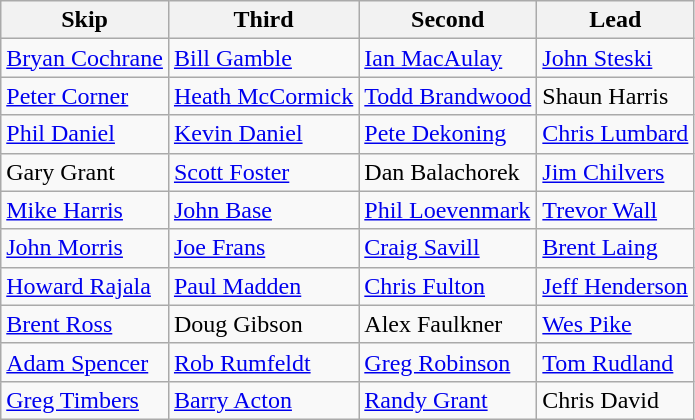<table class="wikitable">
<tr>
<th>Skip</th>
<th>Third</th>
<th>Second</th>
<th>Lead</th>
</tr>
<tr>
<td><a href='#'>Bryan Cochrane</a></td>
<td><a href='#'>Bill Gamble</a></td>
<td><a href='#'>Ian MacAulay</a></td>
<td><a href='#'>John Steski</a></td>
</tr>
<tr>
<td><a href='#'>Peter Corner</a></td>
<td><a href='#'>Heath McCormick</a></td>
<td><a href='#'>Todd Brandwood</a></td>
<td>Shaun Harris</td>
</tr>
<tr>
<td><a href='#'>Phil Daniel</a></td>
<td><a href='#'>Kevin Daniel</a></td>
<td><a href='#'>Pete Dekoning</a></td>
<td><a href='#'>Chris Lumbard</a></td>
</tr>
<tr>
<td>Gary Grant</td>
<td><a href='#'>Scott Foster</a></td>
<td>Dan Balachorek</td>
<td><a href='#'>Jim Chilvers</a></td>
</tr>
<tr>
<td><a href='#'>Mike Harris</a></td>
<td><a href='#'>John Base</a></td>
<td><a href='#'>Phil Loevenmark</a></td>
<td><a href='#'>Trevor Wall</a></td>
</tr>
<tr>
<td><a href='#'>John Morris</a></td>
<td><a href='#'>Joe Frans</a></td>
<td><a href='#'>Craig Savill</a></td>
<td><a href='#'>Brent Laing</a></td>
</tr>
<tr>
<td><a href='#'>Howard Rajala</a></td>
<td><a href='#'>Paul Madden</a></td>
<td><a href='#'>Chris Fulton</a></td>
<td><a href='#'>Jeff Henderson</a></td>
</tr>
<tr>
<td><a href='#'>Brent Ross</a></td>
<td>Doug Gibson</td>
<td>Alex Faulkner</td>
<td><a href='#'>Wes Pike</a></td>
</tr>
<tr>
<td><a href='#'>Adam Spencer</a></td>
<td><a href='#'>Rob Rumfeldt</a></td>
<td><a href='#'>Greg Robinson</a></td>
<td><a href='#'>Tom Rudland</a></td>
</tr>
<tr>
<td><a href='#'>Greg Timbers</a></td>
<td><a href='#'>Barry Acton</a></td>
<td><a href='#'>Randy Grant</a></td>
<td>Chris David</td>
</tr>
</table>
